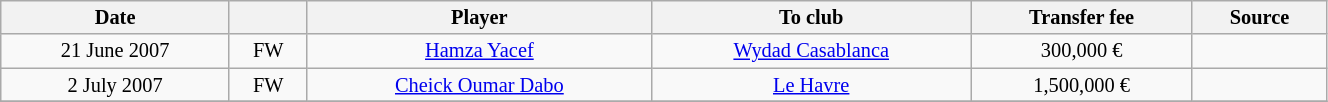<table class="wikitable sortable" style="width:70%; text-align:center; font-size:85%; text-align:centre;">
<tr>
<th>Date</th>
<th></th>
<th>Player</th>
<th>To club</th>
<th>Transfer fee</th>
<th>Source</th>
</tr>
<tr>
<td>21 June 2007</td>
<td>FW</td>
<td> <a href='#'>Hamza Yacef</a></td>
<td> <a href='#'>Wydad Casablanca</a></td>
<td>300,000 €</td>
<td></td>
</tr>
<tr>
<td>2 July 2007</td>
<td>FW</td>
<td> <a href='#'>Cheick Oumar Dabo</a></td>
<td> <a href='#'>Le Havre</a></td>
<td>1,500,000 €</td>
<td></td>
</tr>
<tr>
</tr>
</table>
